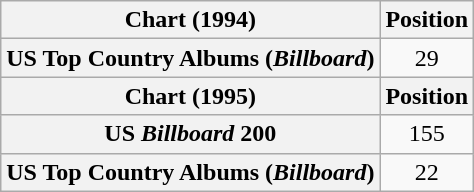<table class="wikitable plainrowheaders" style="text-align:center">
<tr>
<th scope="col">Chart (1994)</th>
<th scope="col">Position</th>
</tr>
<tr>
<th scope="row">US Top Country Albums (<em>Billboard</em>)</th>
<td>29</td>
</tr>
<tr>
<th scope="col">Chart (1995)</th>
<th scope="col">Position</th>
</tr>
<tr>
<th scope="row">US <em>Billboard</em> 200</th>
<td>155</td>
</tr>
<tr>
<th scope="row">US Top Country Albums (<em>Billboard</em>)</th>
<td>22</td>
</tr>
</table>
